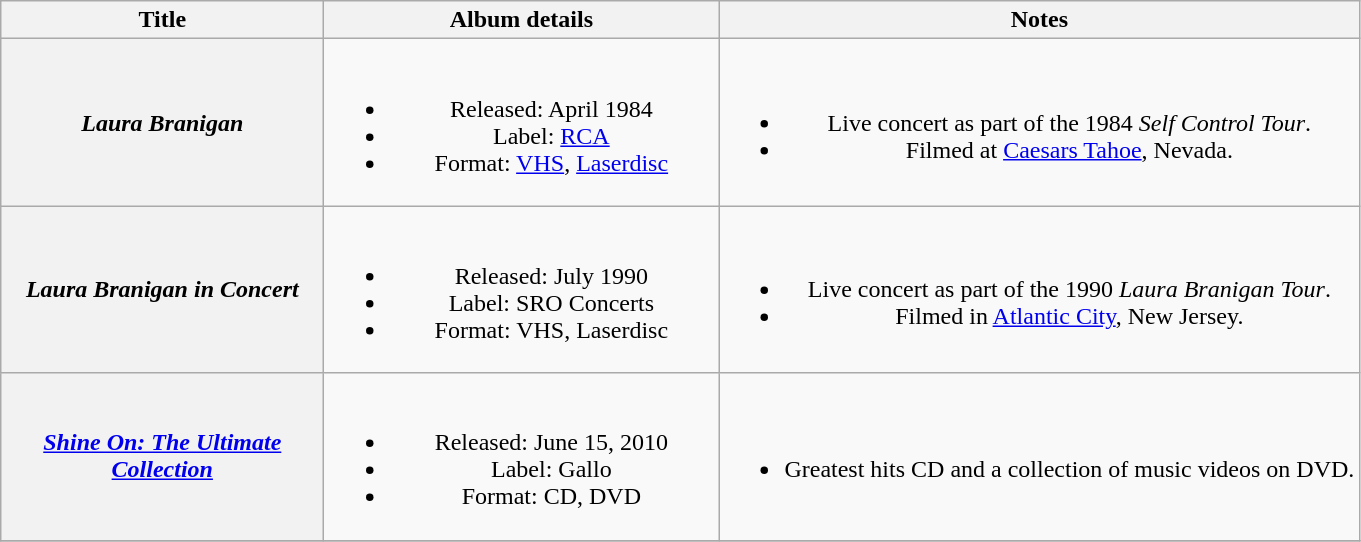<table class="wikitable plainrowheaders" style="text-align:center;" border="1">
<tr>
<th scope="col" style="width:13em;">Title</th>
<th scope="col" style="width:16em;">Album details</th>
<th>Notes</th>
</tr>
<tr>
<th scope="row"><em>Laura Branigan</em></th>
<td><br><ul><li>Released: April 1984</li><li>Label: <a href='#'>RCA</a></li><li>Format: <a href='#'>VHS</a>, <a href='#'>Laserdisc</a></li></ul></td>
<td><br><ul><li>Live concert as part of the 1984 <em>Self Control Tour</em>.</li><li>Filmed at <a href='#'>Caesars Tahoe</a>, Nevada.</li></ul></td>
</tr>
<tr>
<th scope="row"><em>Laura Branigan in Concert</em></th>
<td><br><ul><li>Released: July 1990</li><li>Label: SRO Concerts</li><li>Format: VHS, Laserdisc</li></ul></td>
<td><br><ul><li>Live concert as part of the 1990 <em>Laura Branigan Tour</em>.</li><li>Filmed in <a href='#'>Atlantic City</a>, New Jersey.</li></ul></td>
</tr>
<tr>
<th scope="row"><em><a href='#'>Shine On: The Ultimate Collection</a></em></th>
<td><br><ul><li>Released: June 15, 2010</li><li>Label: Gallo</li><li>Format: CD, DVD</li></ul></td>
<td><br><ul><li>Greatest hits CD and a collection of music videos on DVD.</li></ul></td>
</tr>
<tr>
</tr>
</table>
